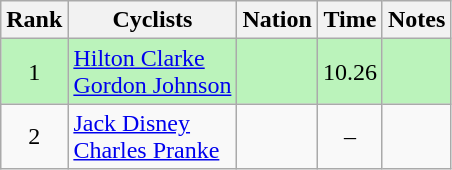<table class="wikitable sortable" style="text-align:center">
<tr>
<th>Rank</th>
<th>Cyclists</th>
<th>Nation</th>
<th>Time</th>
<th>Notes</th>
</tr>
<tr bgcolor=bbf3bb>
<td>1</td>
<td align=left><a href='#'>Hilton Clarke</a><br><a href='#'>Gordon Johnson</a></td>
<td align=left></td>
<td>10.26</td>
<td></td>
</tr>
<tr>
<td>2</td>
<td align=left><a href='#'>Jack Disney</a><br><a href='#'>Charles Pranke</a></td>
<td align=left></td>
<td>–</td>
<td></td>
</tr>
</table>
